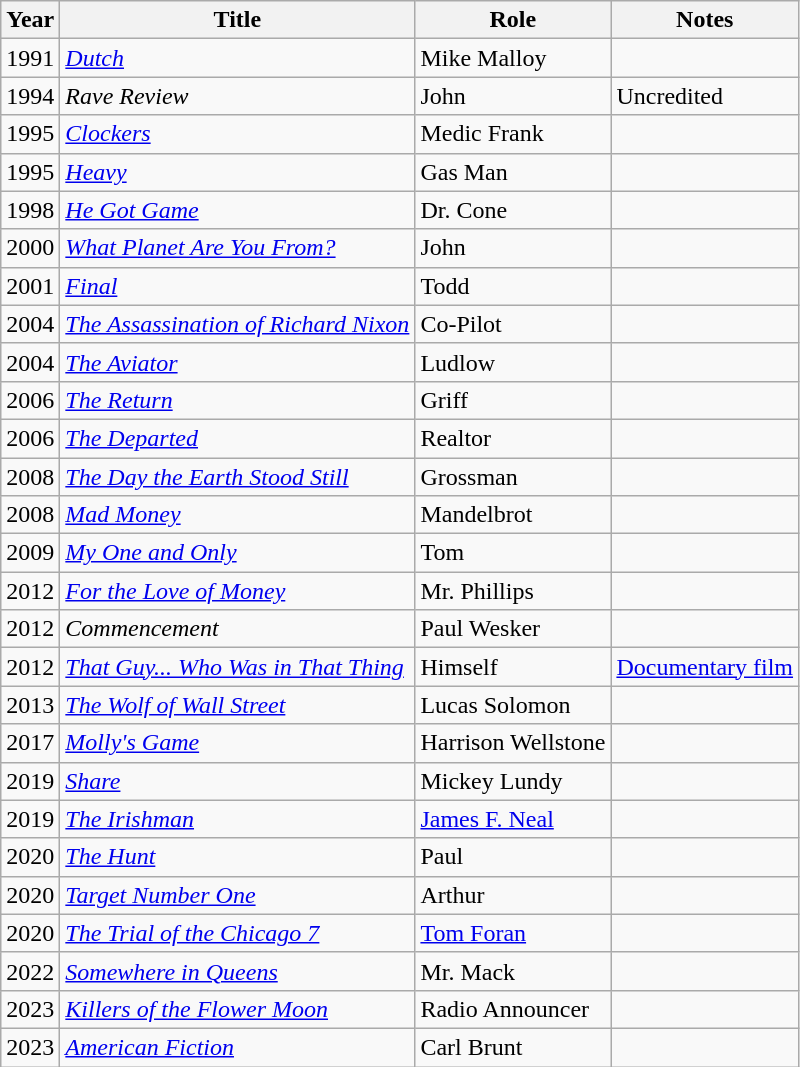<table class="wikitable sortable">
<tr>
<th>Year</th>
<th>Title</th>
<th>Role</th>
<th>Notes</th>
</tr>
<tr>
<td>1991</td>
<td><em><a href='#'>Dutch</a></em></td>
<td>Mike Malloy</td>
<td></td>
</tr>
<tr>
<td>1994</td>
<td><em>Rave Review</em></td>
<td>John</td>
<td>Uncredited</td>
</tr>
<tr>
<td>1995</td>
<td><em><a href='#'>Clockers</a></em></td>
<td>Medic Frank</td>
<td></td>
</tr>
<tr>
<td>1995</td>
<td><em><a href='#'>Heavy</a></em></td>
<td>Gas Man</td>
<td></td>
</tr>
<tr>
<td>1998</td>
<td><em><a href='#'>He Got Game</a></em></td>
<td>Dr. Cone</td>
<td></td>
</tr>
<tr>
<td>2000</td>
<td><em><a href='#'>What Planet Are You From?</a></em></td>
<td>John</td>
<td></td>
</tr>
<tr>
<td>2001</td>
<td><em><a href='#'>Final</a></em></td>
<td>Todd</td>
<td></td>
</tr>
<tr>
<td>2004</td>
<td data-sort-value="Assassination of Richard Nixon, The"><em><a href='#'>The Assassination of Richard Nixon</a></em></td>
<td>Co-Pilot</td>
<td></td>
</tr>
<tr>
<td>2004</td>
<td data-sort-value="Aviator, The"><em><a href='#'>The Aviator</a></em></td>
<td>Ludlow</td>
<td></td>
</tr>
<tr>
<td>2006</td>
<td data-sort-value="Return, The"><em><a href='#'>The Return</a></em></td>
<td>Griff</td>
<td></td>
</tr>
<tr>
<td>2006</td>
<td data-sort-value="Departed, The"><em><a href='#'>The Departed</a></em></td>
<td>Realtor</td>
<td></td>
</tr>
<tr>
<td>2008</td>
<td data-sort-value="Day the Earth Stood Still, The"><em><a href='#'>The Day the Earth Stood Still</a></em></td>
<td>Grossman</td>
<td></td>
</tr>
<tr>
<td>2008</td>
<td><em><a href='#'>Mad Money</a></em></td>
<td>Mandelbrot</td>
<td></td>
</tr>
<tr>
<td>2009</td>
<td><em><a href='#'>My One and Only</a></em></td>
<td>Tom</td>
<td></td>
</tr>
<tr>
<td>2012</td>
<td><em><a href='#'>For the Love of Money</a></em></td>
<td>Mr. Phillips</td>
<td></td>
</tr>
<tr>
<td>2012</td>
<td><em>Commencement</em></td>
<td>Paul Wesker</td>
<td></td>
</tr>
<tr>
<td>2012</td>
<td><em><a href='#'>That Guy... Who Was in That Thing</a></em></td>
<td>Himself</td>
<td><a href='#'>Documentary film</a></td>
</tr>
<tr>
<td>2013</td>
<td data-sort-value="Wolf of Wall Street, The"><em><a href='#'>The Wolf of Wall Street</a></em></td>
<td>Lucas Solomon</td>
<td></td>
</tr>
<tr>
<td>2017</td>
<td><em><a href='#'>Molly's Game</a></em></td>
<td>Harrison Wellstone</td>
<td></td>
</tr>
<tr>
<td>2019</td>
<td><em><a href='#'>Share</a></em></td>
<td>Mickey Lundy</td>
<td></td>
</tr>
<tr>
<td>2019</td>
<td data-sort-value="Irishman, The"><em><a href='#'>The Irishman</a></em></td>
<td><a href='#'>James F. Neal</a></td>
<td></td>
</tr>
<tr>
<td>2020</td>
<td data-sort-value="Hunt, The"><em><a href='#'>The Hunt</a></em></td>
<td>Paul</td>
<td></td>
</tr>
<tr>
<td>2020</td>
<td><em><a href='#'>Target Number One</a></em></td>
<td>Arthur</td>
<td></td>
</tr>
<tr>
<td>2020</td>
<td data-sort-value="Trial of the Chicago 7, The"><em><a href='#'>The Trial of the Chicago 7</a></em></td>
<td><a href='#'>Tom Foran</a></td>
<td></td>
</tr>
<tr>
<td>2022</td>
<td><em><a href='#'>Somewhere in Queens</a></em></td>
<td>Mr. Mack</td>
<td></td>
</tr>
<tr>
<td>2023</td>
<td><em><a href='#'>Killers of the Flower Moon</a></em></td>
<td>Radio Announcer</td>
<td></td>
</tr>
<tr>
<td>2023</td>
<td><em><a href='#'>American Fiction</a></em></td>
<td>Carl Brunt</td>
<td></td>
</tr>
</table>
